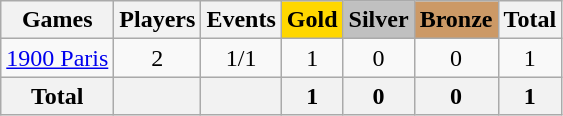<table class="wikitable sortable" style="text-align:center">
<tr>
<th>Games</th>
<th>Players</th>
<th>Events</th>
<th style="background-color:gold;">Gold</th>
<th style="background-color:silver;">Silver</th>
<th style="background-color:#c96;">Bronze</th>
<th>Total</th>
</tr>
<tr>
<td align=left><a href='#'>1900 Paris</a></td>
<td>2</td>
<td>1/1</td>
<td>1</td>
<td>0</td>
<td>0</td>
<td>1</td>
</tr>
<tr>
<th>Total</th>
<th></th>
<th></th>
<th>1</th>
<th>0</th>
<th>0</th>
<th>1</th>
</tr>
</table>
